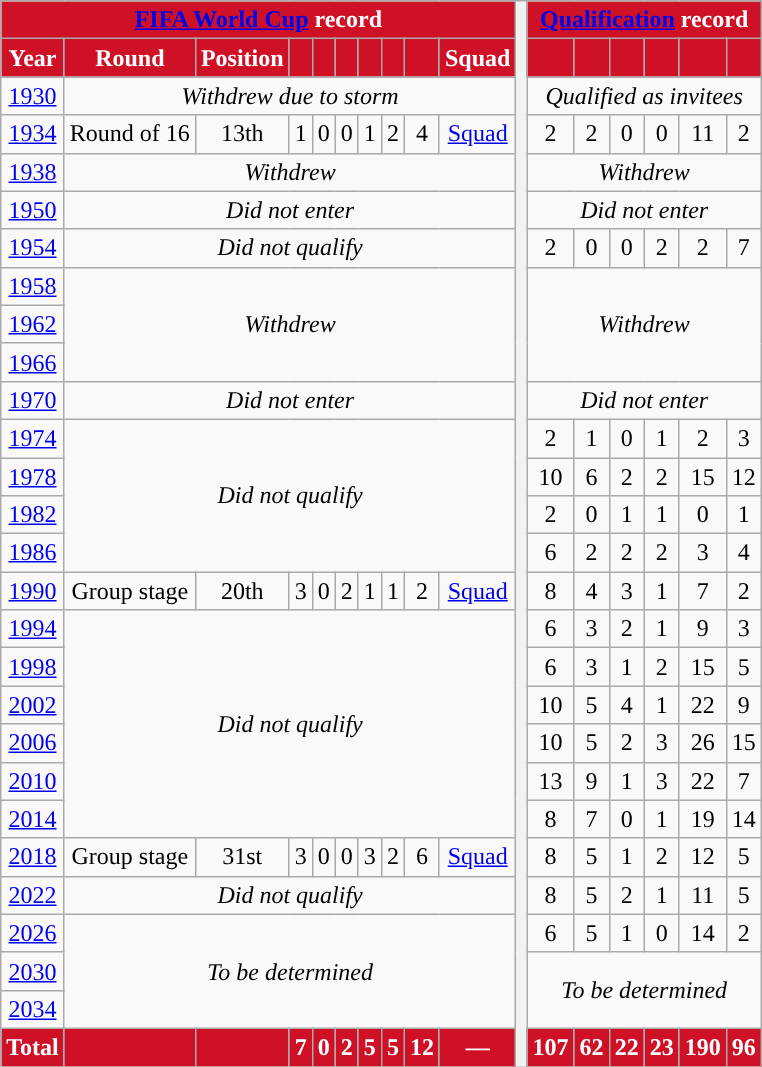<table class="wikitable" style="text-align:center">
<tr>
<th colspan="10" style="background:#CE1126; color:#FFFFFF; "><a href='#'><span>FIFA World Cup</span></a> record</th>
<th rowspan="28"></th>
<th colspan="6" style="background:#CE1126; color:#FFFFFF; "><a href='#'><span>Qualification</span></a> record</th>
</tr>
<tr>
<th style="background:#CE1126; color:#FFFFFF; ">Year</th>
<th style="background:#CE1126; color:#FFFFFF; ">Round</th>
<th style="background:#CE1126; color:#FFFFFF; ">Position</th>
<th style="background:#CE1126; color:#FFFFFF; "></th>
<th style="background:#CE1126; color:#FFFFFF; "></th>
<th style="background:#CE1126; color:#FFFFFF; "></th>
<th style="background:#CE1126; color:#FFFFFF; "></th>
<th style="background:#CE1126; color:#FFFFFF; "></th>
<th style="background:#CE1126; color:#FFFFFF; "></th>
<th style="background:#CE1126; color:#FFFFFF; ">Squad</th>
<th style="background:#CE1126; color:#FFFFFF; "></th>
<th style="background:#CE1126; color:#FFFFFF; "></th>
<th style="background:#CE1126; color:#FFFFFF; "></th>
<th style="background:#CE1126; color:#FFFFFF; "></th>
<th style="background:#CE1126; color:#FFFFFF; "></th>
<th style="background:#CE1126; color:#FFFFFF; "></th>
</tr>
<tr>
<td> <a href='#'>1930</a></td>
<td colspan="9"><em>Withdrew due to storm</em></td>
<td colspan="6"><em>Qualified as invitees</em></td>
</tr>
<tr>
<td> <a href='#'>1934</a></td>
<td>Round of 16</td>
<td>13th</td>
<td>1</td>
<td>0</td>
<td>0</td>
<td>1</td>
<td>2</td>
<td>4</td>
<td><a href='#'>Squad</a></td>
<td>2</td>
<td>2</td>
<td>0</td>
<td>0</td>
<td>11</td>
<td>2</td>
</tr>
<tr>
<td> <a href='#'>1938</a></td>
<td colspan="9"><em>Withdrew</em></td>
<td colspan="6"><em>Withdrew</em></td>
</tr>
<tr>
<td> <a href='#'>1950</a></td>
<td colspan="9"><em>Did not enter</em></td>
<td colspan="6"><em>Did not enter</em></td>
</tr>
<tr>
<td> <a href='#'>1954</a></td>
<td colspan="9"><em>Did not qualify</em></td>
<td>2</td>
<td>0</td>
<td>0</td>
<td>2</td>
<td>2</td>
<td>7</td>
</tr>
<tr>
<td> <a href='#'>1958</a></td>
<td rowspan="3" colspan="9"><em>Withdrew</em></td>
<td rowspan="3" colspan="6"><em>Withdrew</em></td>
</tr>
<tr>
<td> <a href='#'>1962</a></td>
</tr>
<tr>
<td> <a href='#'>1966</a></td>
</tr>
<tr>
<td> <a href='#'>1970</a></td>
<td colspan="9"><em>Did not enter</em></td>
<td colspan="6"><em>Did not enter</em></td>
</tr>
<tr>
<td> <a href='#'>1974</a></td>
<td rowspan="4" colspan="9"><em>Did not qualify</em></td>
<td>2</td>
<td>1</td>
<td>0</td>
<td>1</td>
<td>2</td>
<td>3</td>
</tr>
<tr>
<td> <a href='#'>1978</a></td>
<td>10</td>
<td>6</td>
<td>2</td>
<td>2</td>
<td>15</td>
<td>12</td>
</tr>
<tr>
<td> <a href='#'>1982</a></td>
<td>2</td>
<td>0</td>
<td>1</td>
<td>1</td>
<td>0</td>
<td>1</td>
</tr>
<tr>
<td> <a href='#'>1986</a></td>
<td>6</td>
<td>2</td>
<td>2</td>
<td>2</td>
<td>3</td>
<td>4</td>
</tr>
<tr>
<td> <a href='#'>1990</a></td>
<td>Group stage</td>
<td>20th</td>
<td>3</td>
<td>0</td>
<td>2</td>
<td>1</td>
<td>1</td>
<td>2</td>
<td><a href='#'>Squad</a></td>
<td>8</td>
<td>4</td>
<td>3</td>
<td>1</td>
<td>7</td>
<td>2</td>
</tr>
<tr>
<td> <a href='#'>1994</a></td>
<td rowspan="6" colspan="9"><em>Did not qualify</em></td>
<td>6</td>
<td>3</td>
<td>2</td>
<td>1</td>
<td>9</td>
<td>3</td>
</tr>
<tr>
<td> <a href='#'>1998</a></td>
<td>6</td>
<td>3</td>
<td>1</td>
<td>2</td>
<td>15</td>
<td>5</td>
</tr>
<tr>
<td>  <a href='#'>2002</a></td>
<td>10</td>
<td>5</td>
<td>4</td>
<td>1</td>
<td>22</td>
<td>9</td>
</tr>
<tr>
<td> <a href='#'>2006</a></td>
<td>10</td>
<td>5</td>
<td>2</td>
<td>3</td>
<td>26</td>
<td>15</td>
</tr>
<tr>
<td> <a href='#'>2010</a></td>
<td>13</td>
<td>9</td>
<td>1</td>
<td>3</td>
<td>22</td>
<td>7</td>
</tr>
<tr>
<td> <a href='#'>2014</a></td>
<td>8</td>
<td>7</td>
<td>0</td>
<td>1</td>
<td>19</td>
<td>14</td>
</tr>
<tr>
<td> <a href='#'>2018</a></td>
<td>Group stage</td>
<td>31st</td>
<td>3</td>
<td>0</td>
<td>0</td>
<td>3</td>
<td>2</td>
<td>6</td>
<td><a href='#'>Squad</a></td>
<td>8</td>
<td>5</td>
<td>1</td>
<td>2</td>
<td>12</td>
<td>5</td>
</tr>
<tr>
<td> <a href='#'>2022</a></td>
<td colspan="9"><em>Did not qualify</em></td>
<td>8</td>
<td>5</td>
<td>2</td>
<td>1</td>
<td>11</td>
<td>5</td>
</tr>
<tr>
<td>   <a href='#'>2026</a></td>
<td rowspan="3" colspan="9"><em>To be determined</em></td>
<td>6</td>
<td>5</td>
<td>1</td>
<td>0</td>
<td>14</td>
<td>2</td>
</tr>
<tr>
<td>   <a href='#'>2030</a></td>
<td rowspan="2" colspan="6"><em>To be determined</em></td>
</tr>
<tr>
<td> <a href='#'>2034</a></td>
</tr>
<tr>
<th style="background:#CE1126; color:#FFFFFF; ">Total</th>
<th style="background:#CE1126; color:#FFFFFF; "></th>
<th style="background:#CE1126; color:#FFFFFF; "></th>
<th style="background:#CE1126; color:#FFFFFF; ">7</th>
<th style="background:#CE1126; color:#FFFFFF; ">0</th>
<th style="background:#CE1126; color:#FFFFFF; ">2</th>
<th style="background:#CE1126; color:#FFFFFF; ">5</th>
<th style="background:#CE1126; color:#FFFFFF; ">5</th>
<th style="background:#CE1126; color:#FFFFFF; ">12</th>
<th style="background:#CE1126; color:#FFFFFF; ">—</th>
<th style="background:#CE1126; color:#FFFFFF; ">107</th>
<th style="background:#CE1126; color:#FFFFFF; ">62</th>
<th style="background:#CE1126; color:#FFFFFF; ">22</th>
<th style="background:#CE1126; color:#FFFFFF; ">23</th>
<th style="background:#CE1126; color:#FFFFFF; ">190</th>
<th style="background:#CE1126; color:#FFFFFF; ">96</th>
</tr>
</table>
